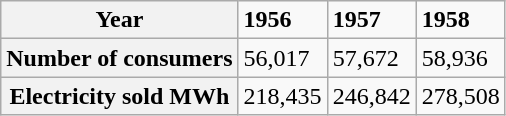<table class="wikitable">
<tr>
<th>Year</th>
<td><strong>1956</strong></td>
<td><strong>1957</strong></td>
<td><strong>1958</strong></td>
</tr>
<tr>
<th>Number of consumers</th>
<td>56,017</td>
<td>57,672</td>
<td>58,936</td>
</tr>
<tr>
<th>Electricity sold MWh</th>
<td>218,435</td>
<td>246,842</td>
<td>278,508</td>
</tr>
</table>
